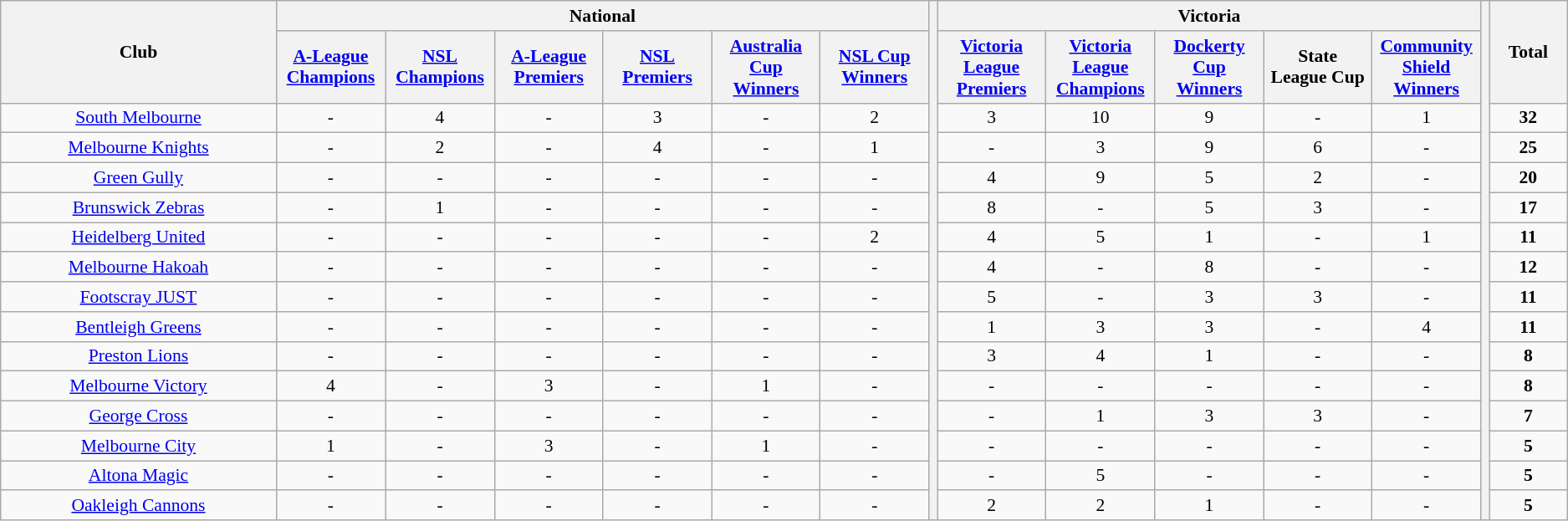<table class="wikitable" style="text-align: center; font-size:90%">
<tr>
<th rowspan=2 width=18% class="wikitable sortable">Club</th>
<th colspan=6 width=20% class=unsortable>National</th>
<th rowspan="16"></th>
<th colspan=5 width=20% class=unsortable>Victoria</th>
<th rowspan="16"></th>
<th rowspan=2 width=5% class=unsortable>Total</th>
</tr>
<tr>
<th class=sortable width=7%><a href='#'>A-League Champions</a></th>
<th class=sortable width=7%><a href='#'>NSL Champions</a></th>
<th class=sortable width=7%><a href='#'>A-League Premiers</a></th>
<th class=sortable width=7%><a href='#'>NSL Premiers</a></th>
<th class=sortable width=7%><a href='#'>Australia Cup Winners</a></th>
<th class=sortable width=7%><a href='#'>NSL Cup Winners</a></th>
<th class=sortable width=7%><a href='#'>Victoria League Premiers</a></th>
<th class=sortable width=7%><a href='#'>Victoria League Champions</a></th>
<th class=sortable width=7%><a href='#'>Dockerty Cup Winners</a></th>
<th class=sortable width=7%>State League Cup</th>
<th class=sortable width=7%><a href='#'>Community Shield Winners</a></th>
</tr>
<tr>
<td><a href='#'>South Melbourne</a></td>
<td>-</td>
<td>4</td>
<td>-</td>
<td>3</td>
<td>-</td>
<td>2</td>
<td>3</td>
<td>10</td>
<td>9</td>
<td>-</td>
<td>1</td>
<td><strong>32</strong></td>
</tr>
<tr>
<td><a href='#'>Melbourne Knights</a></td>
<td>-</td>
<td>2</td>
<td>-</td>
<td>4</td>
<td>-</td>
<td>1</td>
<td>-</td>
<td>3</td>
<td>9</td>
<td>6</td>
<td>-</td>
<td><strong>25</strong></td>
</tr>
<tr>
<td><a href='#'>Green Gully</a></td>
<td>-</td>
<td>-</td>
<td>-</td>
<td>-</td>
<td>-</td>
<td>-</td>
<td>4</td>
<td>9</td>
<td>5</td>
<td>2</td>
<td>-</td>
<td><strong>20</strong></td>
</tr>
<tr>
<td><a href='#'>Brunswick Zebras</a></td>
<td>-</td>
<td>1</td>
<td>-</td>
<td>-</td>
<td>-</td>
<td>-</td>
<td>8</td>
<td>-</td>
<td>5</td>
<td>3</td>
<td>-</td>
<td><strong>17</strong></td>
</tr>
<tr>
<td><a href='#'>Heidelberg United</a></td>
<td>-</td>
<td>-</td>
<td>-</td>
<td>-</td>
<td>-</td>
<td>2</td>
<td>4</td>
<td>5</td>
<td>1</td>
<td>-</td>
<td>1</td>
<td><strong>11</strong></td>
</tr>
<tr>
<td><a href='#'>Melbourne Hakoah</a></td>
<td>-</td>
<td>-</td>
<td>-</td>
<td>-</td>
<td>-</td>
<td>-</td>
<td>4</td>
<td>-</td>
<td>8</td>
<td>-</td>
<td>-</td>
<td><strong>12</strong></td>
</tr>
<tr>
<td><a href='#'>Footscray JUST</a></td>
<td>-</td>
<td>-</td>
<td>-</td>
<td>-</td>
<td>-</td>
<td>-</td>
<td>5</td>
<td>-</td>
<td>3</td>
<td>3</td>
<td>-</td>
<td><strong>11</strong></td>
</tr>
<tr>
<td><a href='#'>Bentleigh Greens</a></td>
<td>-</td>
<td>-</td>
<td>-</td>
<td>-</td>
<td>-</td>
<td>-</td>
<td>1</td>
<td>3</td>
<td>3</td>
<td>-</td>
<td>4</td>
<td><strong>11</strong></td>
</tr>
<tr>
<td><a href='#'>Preston Lions</a></td>
<td>-</td>
<td>-</td>
<td>-</td>
<td>-</td>
<td>-</td>
<td>-</td>
<td>3</td>
<td>4</td>
<td>1</td>
<td>-</td>
<td>-</td>
<td><strong>8</strong></td>
</tr>
<tr>
<td><a href='#'>Melbourne Victory</a></td>
<td>4</td>
<td>-</td>
<td>3</td>
<td>-</td>
<td>1</td>
<td>-</td>
<td>-</td>
<td>-</td>
<td>-</td>
<td>-</td>
<td>-</td>
<td><strong>8</strong></td>
</tr>
<tr>
<td><a href='#'>George Cross</a></td>
<td>-</td>
<td>-</td>
<td>-</td>
<td>-</td>
<td>-</td>
<td>-</td>
<td>-</td>
<td>1</td>
<td>3</td>
<td>3</td>
<td>-</td>
<td><strong>7</strong></td>
</tr>
<tr>
<td><a href='#'>Melbourne City</a></td>
<td>1</td>
<td>-</td>
<td>3</td>
<td>-</td>
<td>1</td>
<td>-</td>
<td>-</td>
<td>-</td>
<td>-</td>
<td>-</td>
<td>-</td>
<td><strong>5</strong></td>
</tr>
<tr>
<td><a href='#'>Altona Magic</a></td>
<td>-</td>
<td>-</td>
<td>-</td>
<td>-</td>
<td>-</td>
<td>-</td>
<td>-</td>
<td>5</td>
<td>-</td>
<td>-</td>
<td>-</td>
<td><strong>5</strong></td>
</tr>
<tr>
<td><a href='#'>Oakleigh Cannons</a></td>
<td>-</td>
<td>-</td>
<td>-</td>
<td>-</td>
<td>-</td>
<td>-</td>
<td>2</td>
<td>2</td>
<td>1</td>
<td>-</td>
<td>-</td>
<td><strong>5</strong></td>
</tr>
</table>
